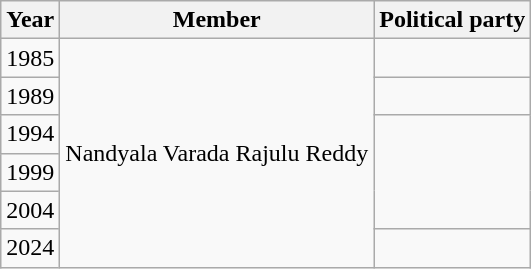<table class="wikitable sortable">
<tr>
<th>Year</th>
<th>Member</th>
<th colspan="2">Political party</th>
</tr>
<tr>
<td>1985</td>
<td rowspan=6>Nandyala Varada Rajulu Reddy</td>
<td></td>
</tr>
<tr>
<td>1989</td>
<td></td>
</tr>
<tr>
<td>1994</td>
</tr>
<tr>
<td>1999</td>
</tr>
<tr>
<td>2004</td>
</tr>
<tr>
<td>2024</td>
<td></td>
</tr>
</table>
